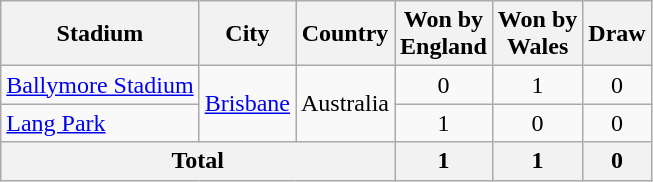<table class="wikitable">
<tr>
<th>Stadium</th>
<th>City</th>
<th>Country</th>
<th>Won by<br>England</th>
<th>Won by<br>Wales</th>
<th>Draw</th>
</tr>
<tr>
<td><a href='#'>Ballymore Stadium</a></td>
<td rowspan=2><a href='#'>Brisbane</a></td>
<td rowspan=2>Australia</td>
<td align=center>0</td>
<td align=center>1</td>
<td align=center>0</td>
</tr>
<tr>
<td><a href='#'>Lang Park</a></td>
<td align=center>1</td>
<td align=center>0</td>
<td align=center>0</td>
</tr>
<tr>
<th colspan=3>Total</th>
<th align=center>1</th>
<th align=center>1</th>
<th align=center>0</th>
</tr>
</table>
